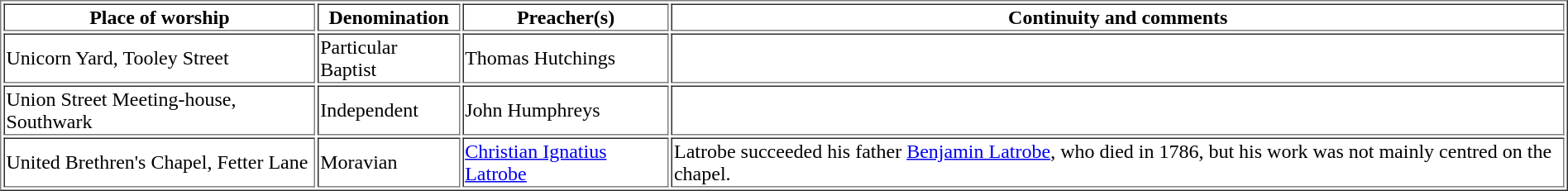<table border=1>
<tr>
<th>Place of worship</th>
<th>Denomination</th>
<th>Preacher(s)</th>
<th>Continuity and comments</th>
</tr>
<tr>
<td>Unicorn Yard, Tooley Street</td>
<td>Particular Baptist</td>
<td>Thomas	Hutchings</td>
<td></td>
</tr>
<tr>
<td>Union Street Meeting-house, Southwark</td>
<td>Independent</td>
<td>John Humphreys</td>
<td></td>
</tr>
<tr>
<td>United Brethren's Chapel, Fetter Lane</td>
<td>Moravian</td>
<td><a href='#'>Christian Ignatius Latrobe</a></td>
<td>Latrobe succeeded his father <a href='#'>Benjamin Latrobe</a>, who died in 1786, but his work was not mainly centred on the chapel.</td>
</tr>
</table>
